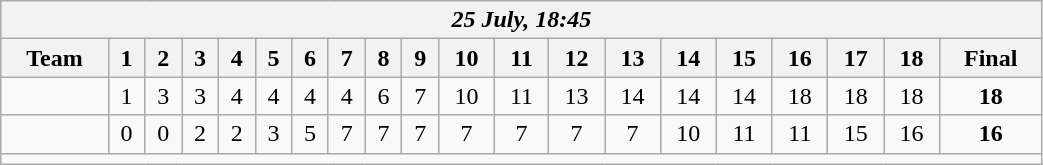<table class=wikitable style="text-align:center; width: 55%">
<tr>
<th colspan=20><em>25 July, 18:45</em></th>
</tr>
<tr>
<th>Team</th>
<th>1</th>
<th>2</th>
<th>3</th>
<th>4</th>
<th>5</th>
<th>6</th>
<th>7</th>
<th>8</th>
<th>9</th>
<th>10</th>
<th>11</th>
<th>12</th>
<th>13</th>
<th>14</th>
<th>15</th>
<th>16</th>
<th>17</th>
<th>18</th>
<th>Final</th>
</tr>
<tr>
<td align=left><strong></strong></td>
<td>1</td>
<td>3</td>
<td>3</td>
<td>4</td>
<td>4</td>
<td>4</td>
<td>4</td>
<td>6</td>
<td>7</td>
<td>10</td>
<td>11</td>
<td>13</td>
<td>14</td>
<td>14</td>
<td>14</td>
<td>18</td>
<td>18</td>
<td>18</td>
<td><strong>18</strong></td>
</tr>
<tr>
<td align=left></td>
<td>0</td>
<td>0</td>
<td>2</td>
<td>2</td>
<td>3</td>
<td>5</td>
<td>7</td>
<td>7</td>
<td>7</td>
<td>7</td>
<td>7</td>
<td>7</td>
<td>7</td>
<td>10</td>
<td>11</td>
<td>11</td>
<td>15</td>
<td>16</td>
<td><strong>16</strong></td>
</tr>
<tr>
<td colspan=20></td>
</tr>
</table>
